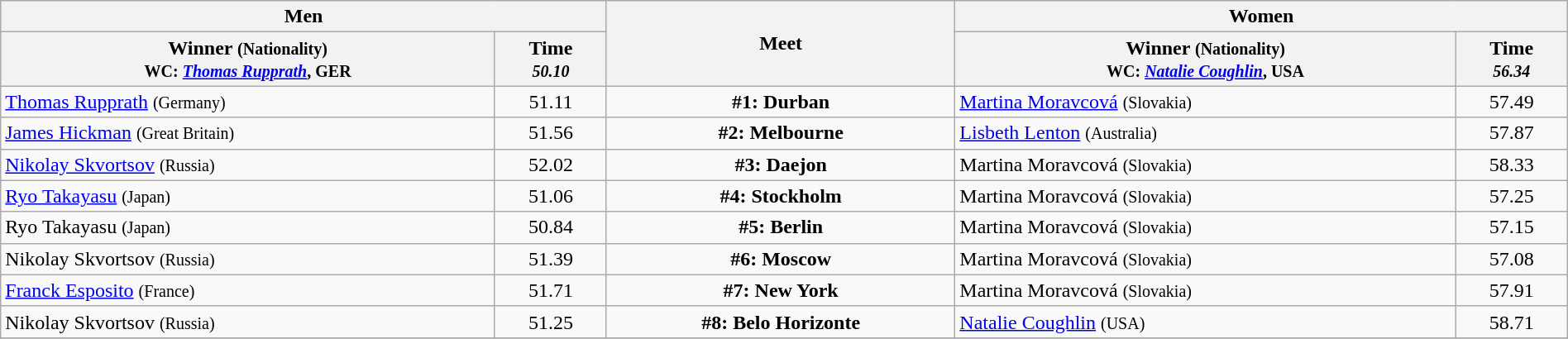<table class=wikitable width=100%>
<tr>
<th colspan="2">Men</th>
<th rowspan="2">Meet</th>
<th colspan="2">Women</th>
</tr>
<tr>
<th>Winner <small>(Nationality)<br>WC: <em><a href='#'>Thomas Rupprath</a></em>, GER</small></th>
<th>Time<br><small><em>50.10</em></small></th>
<th>Winner <small>(Nationality)<br>WC: <em><a href='#'>Natalie Coughlin</a></em>, USA</small></th>
<th>Time<br><small><em>56.34</em></small></th>
</tr>
<tr>
<td> <a href='#'>Thomas Rupprath</a> <small>(Germany)</small></td>
<td align=center>51.11</td>
<td align=center><strong>#1: Durban</strong></td>
<td> <a href='#'>Martina Moravcová</a> <small>(Slovakia)</small></td>
<td align=center>57.49</td>
</tr>
<tr>
<td> <a href='#'>James Hickman</a> <small>(Great Britain)</small></td>
<td align=center>51.56</td>
<td align=center><strong>#2: Melbourne</strong></td>
<td> <a href='#'>Lisbeth Lenton</a> <small>(Australia)</small></td>
<td align=center>57.87</td>
</tr>
<tr>
<td> <a href='#'>Nikolay Skvortsov</a> <small>(Russia)</small></td>
<td align=center>52.02</td>
<td align=center><strong>#3: Daejon</strong></td>
<td> Martina Moravcová <small>(Slovakia)</small></td>
<td align=center>58.33</td>
</tr>
<tr>
<td> <a href='#'>Ryo Takayasu</a> <small>(Japan)</small></td>
<td align=center>51.06</td>
<td align=center><strong>#4: Stockholm</strong></td>
<td> Martina Moravcová <small>(Slovakia)</small></td>
<td align=center>57.25</td>
</tr>
<tr>
<td> Ryo Takayasu <small>(Japan)</small></td>
<td align=center>50.84</td>
<td align=center><strong>#5: Berlin</strong></td>
<td> Martina Moravcová <small>(Slovakia)</small></td>
<td align=center>57.15</td>
</tr>
<tr>
<td> Nikolay Skvortsov <small>(Russia)</small></td>
<td align=center>51.39</td>
<td align=center><strong>#6: Moscow</strong></td>
<td> Martina Moravcová <small>(Slovakia)</small></td>
<td align=center>57.08</td>
</tr>
<tr>
<td> <a href='#'>Franck Esposito</a> <small>(France)</small></td>
<td align=center>51.71</td>
<td align=center><strong>#7: New York</strong></td>
<td> Martina Moravcová <small>(Slovakia)</small></td>
<td align=center>57.91</td>
</tr>
<tr>
<td> Nikolay Skvortsov <small>(Russia)</small></td>
<td align=center>51.25</td>
<td align=center><strong>#8: Belo Horizonte</strong></td>
<td> <a href='#'>Natalie Coughlin</a> <small>(USA)</small></td>
<td align=center>58.71</td>
</tr>
<tr>
</tr>
</table>
